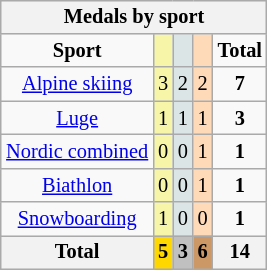<table class="wikitable" style="font-size:85%;float:right">
<tr style="background:#efefef;">
<th colspan=5><strong>Medals by sport</strong></th>
</tr>
<tr align=center>
<td><strong>Sport</strong></td>
<td bgcolor=#f7f6a8></td>
<td bgcolor=#dce5e5></td>
<td bgcolor=#ffdab9></td>
<td><strong>Total</strong></td>
</tr>
<tr align=center>
<td><a href='#'>Alpine skiing</a></td>
<td style="background:#F7F6A8;">3</td>
<td style="background:#DCE5E5;">2</td>
<td style="background:#FFDAB9;">2</td>
<td><strong>7</strong></td>
</tr>
<tr align=center>
<td><a href='#'>Luge</a></td>
<td style="background:#F7F6A8;">1</td>
<td style="background:#DCE5E5;">1</td>
<td style="background:#FFDAB9;">1</td>
<td><strong>3</strong></td>
</tr>
<tr align=center>
<td><a href='#'>Nordic combined</a></td>
<td style="background:#F7F6A8;">0</td>
<td style="background:#DCE5E5;">0</td>
<td style="background:#FFDAB9;">1</td>
<td><strong>1</strong></td>
</tr>
<tr align=center>
<td><a href='#'>Biathlon</a></td>
<td style="background:#F7F6A8;">0</td>
<td style="background:#DCE5E5;">0</td>
<td style="background:#FFDAB9;">1</td>
<td><strong>1</strong></td>
</tr>
<tr align=center>
<td><a href='#'>Snowboarding</a></td>
<td style="background:#F7F6A8;">1</td>
<td style="background:#DCE5E5;">0</td>
<td style="background:#FFDAB9;">0</td>
<td><strong>1</strong></td>
</tr>
<tr align=center>
<th><strong>Total</strong></th>
<th style="background:gold;"><strong>5</strong></th>
<th style="background:silver;"><strong>3</strong></th>
<th style="background:#c96;"><strong>6</strong></th>
<th><strong>14</strong></th>
</tr>
</table>
